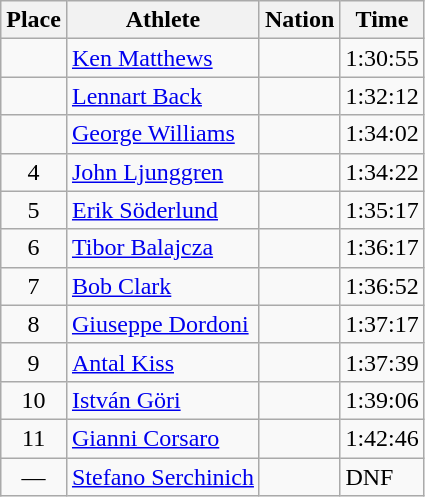<table class=wikitable>
<tr>
<th>Place</th>
<th>Athlete</th>
<th>Nation</th>
<th>Time</th>
</tr>
<tr>
<td align=center></td>
<td><a href='#'>Ken Matthews</a></td>
<td></td>
<td>1:30:55</td>
</tr>
<tr>
<td align=center></td>
<td><a href='#'>Lennart Back</a></td>
<td></td>
<td>1:32:12</td>
</tr>
<tr>
<td align=center></td>
<td><a href='#'>George Williams</a></td>
<td></td>
<td>1:34:02</td>
</tr>
<tr>
<td align=center>4</td>
<td><a href='#'>John Ljunggren</a></td>
<td></td>
<td>1:34:22</td>
</tr>
<tr>
<td align=center>5</td>
<td><a href='#'>Erik Söderlund</a></td>
<td></td>
<td>1:35:17</td>
</tr>
<tr>
<td align=center>6</td>
<td><a href='#'>Tibor Balajcza</a></td>
<td></td>
<td>1:36:17</td>
</tr>
<tr>
<td align=center>7</td>
<td><a href='#'>Bob Clark</a></td>
<td></td>
<td>1:36:52</td>
</tr>
<tr>
<td align=center>8</td>
<td><a href='#'>Giuseppe Dordoni</a></td>
<td></td>
<td>1:37:17</td>
</tr>
<tr>
<td align=center>9</td>
<td><a href='#'>Antal Kiss</a></td>
<td></td>
<td>1:37:39</td>
</tr>
<tr>
<td align=center>10</td>
<td><a href='#'>István Göri</a></td>
<td></td>
<td>1:39:06</td>
</tr>
<tr>
<td align=center>11</td>
<td><a href='#'>Gianni Corsaro</a></td>
<td></td>
<td>1:42:46</td>
</tr>
<tr>
<td align=center>—</td>
<td><a href='#'>Stefano Serchinich</a></td>
<td></td>
<td>DNF</td>
</tr>
</table>
